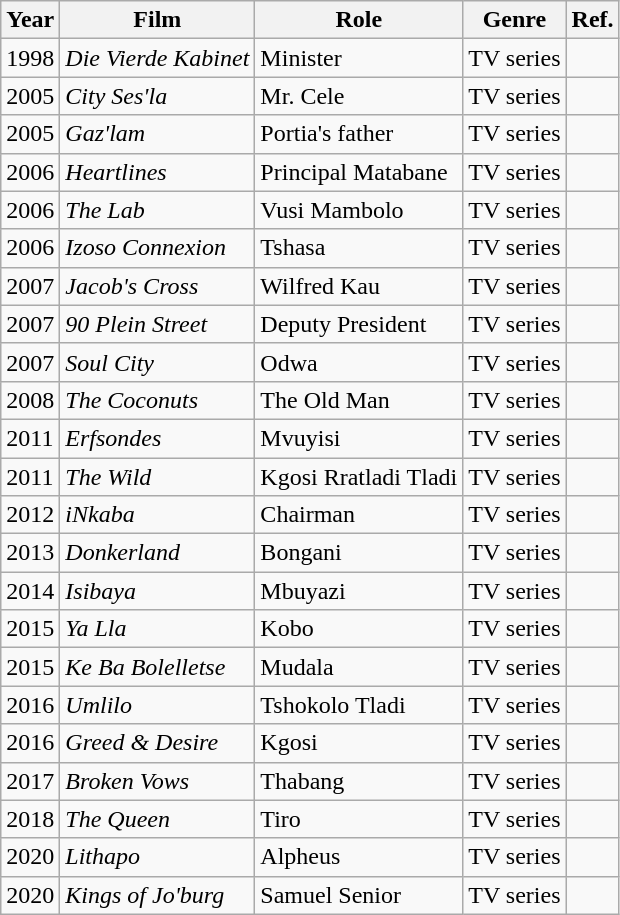<table class="wikitable">
<tr>
<th>Year</th>
<th>Film</th>
<th>Role</th>
<th>Genre</th>
<th>Ref.</th>
</tr>
<tr>
<td>1998</td>
<td><em>Die Vierde Kabinet</em></td>
<td>Minister</td>
<td>TV series</td>
<td></td>
</tr>
<tr>
<td>2005</td>
<td><em>City Ses'la</em></td>
<td>Mr. Cele</td>
<td>TV series</td>
<td></td>
</tr>
<tr>
<td>2005</td>
<td><em>Gaz'lam</em></td>
<td>Portia's father</td>
<td>TV series</td>
<td></td>
</tr>
<tr>
<td>2006</td>
<td><em>Heartlines</em></td>
<td>Principal Matabane</td>
<td>TV series</td>
<td></td>
</tr>
<tr>
<td>2006</td>
<td><em>The Lab</em></td>
<td>Vusi Mambolo</td>
<td>TV series</td>
<td></td>
</tr>
<tr>
<td>2006</td>
<td><em>Izoso Connexion</em></td>
<td>Tshasa</td>
<td>TV series</td>
<td></td>
</tr>
<tr>
<td>2007</td>
<td><em>Jacob's Cross</em></td>
<td>Wilfred Kau</td>
<td>TV series</td>
<td></td>
</tr>
<tr>
<td>2007</td>
<td><em>90 Plein Street</em></td>
<td>Deputy President</td>
<td>TV series</td>
<td></td>
</tr>
<tr>
<td>2007</td>
<td><em>Soul City</em></td>
<td>Odwa</td>
<td>TV series</td>
<td></td>
</tr>
<tr>
<td>2008</td>
<td><em>The Coconuts</em></td>
<td>The Old Man</td>
<td>TV series</td>
<td></td>
</tr>
<tr>
<td>2011</td>
<td><em>Erfsondes</em></td>
<td>Mvuyisi</td>
<td>TV series</td>
<td></td>
</tr>
<tr>
<td>2011</td>
<td><em>The Wild</em></td>
<td>Kgosi Rratladi Tladi</td>
<td>TV series</td>
<td></td>
</tr>
<tr>
<td>2012</td>
<td><em>iNkaba</em></td>
<td>Chairman</td>
<td>TV series</td>
<td></td>
</tr>
<tr>
<td>2013</td>
<td><em>Donkerland</em></td>
<td>Bongani</td>
<td>TV series</td>
<td></td>
</tr>
<tr>
<td>2014</td>
<td><em>Isibaya</em></td>
<td>Mbuyazi</td>
<td>TV series</td>
<td></td>
</tr>
<tr>
<td>2015</td>
<td><em>Ya Lla</em></td>
<td>Kobo</td>
<td>TV series</td>
<td></td>
</tr>
<tr>
<td>2015</td>
<td><em>Ke Ba Bolelletse</em></td>
<td>Mudala</td>
<td>TV series</td>
<td></td>
</tr>
<tr>
<td>2016</td>
<td><em>Umlilo</em></td>
<td>Tshokolo Tladi</td>
<td>TV series</td>
<td></td>
</tr>
<tr>
<td>2016</td>
<td><em>Greed & Desire</em></td>
<td>Kgosi</td>
<td>TV series</td>
<td></td>
</tr>
<tr>
<td>2017</td>
<td><em>Broken Vows</em></td>
<td>Thabang</td>
<td>TV series</td>
<td></td>
</tr>
<tr>
<td>2018</td>
<td><em>The Queen</em></td>
<td>Tiro</td>
<td>TV series</td>
<td></td>
</tr>
<tr>
<td>2020</td>
<td><em>Lithapo</em></td>
<td>Alpheus</td>
<td>TV series</td>
<td></td>
</tr>
<tr>
<td>2020</td>
<td><em>Kings of Jo'burg</em></td>
<td>Samuel Senior</td>
<td>TV series</td>
<td></td>
</tr>
</table>
